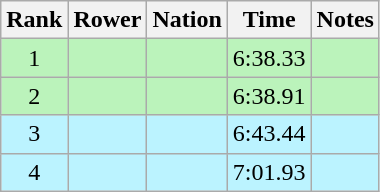<table class="wikitable sortable" style="text-align:center">
<tr>
<th>Rank</th>
<th>Rower</th>
<th>Nation</th>
<th>Time</th>
<th>Notes</th>
</tr>
<tr bgcolor=bbf3bb>
<td>1</td>
<td align=left data-sort-value="MacGowan, Peter"></td>
<td align=left></td>
<td>6:38.33</td>
<td></td>
</tr>
<tr bgcolor=bbf3bb>
<td>2</td>
<td align=left data-sort-value="Esposito, Francesco"></td>
<td align=left></td>
<td>6:38.91</td>
<td></td>
</tr>
<tr bgcolor=bbf3ff>
<td>3</td>
<td align=left data-sort-value="Hansen, Alf"></td>
<td align=left></td>
<td>6:43.44</td>
<td></td>
</tr>
<tr bgcolor=bbf3ff>
<td>4</td>
<td align=left data-sort-value="Nater, Marc-Sven"></td>
<td align=left></td>
<td>7:01.93</td>
<td></td>
</tr>
</table>
